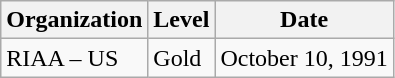<table class="wikitable">
<tr>
<th align="left">Organization</th>
<th align="left">Level</th>
<th align="left">Date</th>
</tr>
<tr>
<td align="left">RIAA – US</td>
<td align="left">Gold</td>
<td align="left">October 10, 1991</td>
</tr>
</table>
